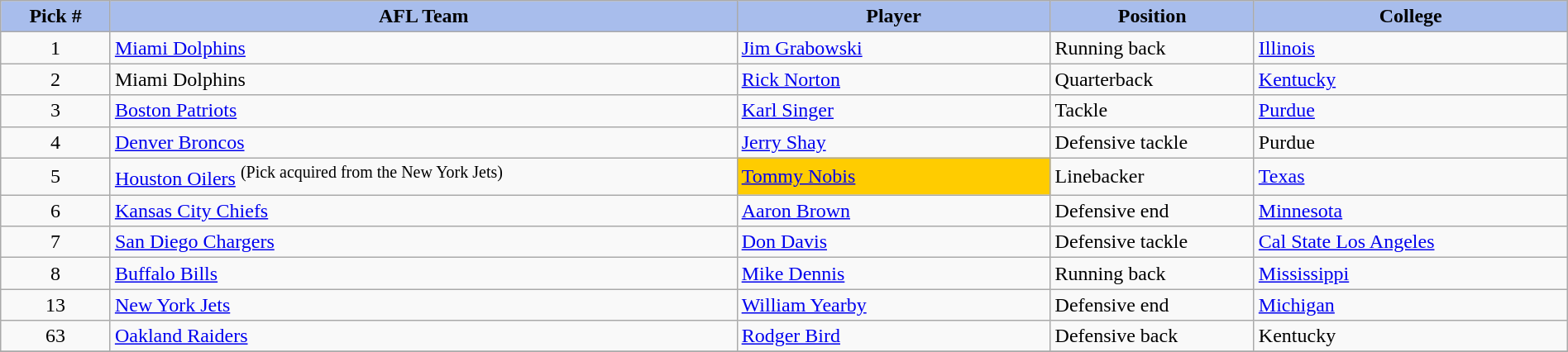<table class="wikitable sortable sortable" style="width: 100%">
<tr>
<th style="background:#A8BDEC;" width=7%>Pick #</th>
<th width=40% style="background:#A8BDEC;">AFL Team</th>
<th width=20% style="background:#A8BDEC;">Player</th>
<th width=13% style="background:#A8BDEC;">Position</th>
<th style="background:#A8BDEC;">College</th>
</tr>
<tr>
<td align=center>1</td>
<td><a href='#'>Miami Dolphins</a></td>
<td><a href='#'>Jim Grabowski</a></td>
<td>Running back</td>
<td><a href='#'>Illinois</a></td>
</tr>
<tr>
<td align=center>2</td>
<td>Miami Dolphins</td>
<td><a href='#'>Rick Norton</a></td>
<td>Quarterback</td>
<td><a href='#'>Kentucky</a></td>
</tr>
<tr>
<td align=center>3</td>
<td><a href='#'>Boston Patriots</a></td>
<td><a href='#'>Karl Singer</a></td>
<td>Tackle</td>
<td><a href='#'>Purdue</a></td>
</tr>
<tr>
<td align=center>4</td>
<td><a href='#'>Denver Broncos</a></td>
<td><a href='#'>Jerry Shay</a></td>
<td>Defensive tackle</td>
<td>Purdue</td>
</tr>
<tr>
<td align=center>5</td>
<td><a href='#'>Houston Oilers</a> <sup>(Pick acquired from the New York Jets)</sup></td>
<td bgcolor="#FFCC00"><a href='#'>Tommy Nobis</a></td>
<td>Linebacker</td>
<td><a href='#'>Texas</a></td>
</tr>
<tr>
<td align=center>6</td>
<td><a href='#'>Kansas City Chiefs</a></td>
<td><a href='#'>Aaron Brown</a></td>
<td>Defensive end</td>
<td><a href='#'>Minnesota</a></td>
</tr>
<tr>
<td align=center>7</td>
<td><a href='#'>San Diego Chargers</a></td>
<td><a href='#'>Don Davis</a></td>
<td>Defensive tackle</td>
<td><a href='#'>Cal State Los Angeles</a></td>
</tr>
<tr>
<td align=center>8</td>
<td><a href='#'>Buffalo Bills</a></td>
<td><a href='#'>Mike Dennis</a></td>
<td>Running back</td>
<td><a href='#'>Mississippi</a></td>
</tr>
<tr>
<td align=center>13</td>
<td><a href='#'>New York Jets</a></td>
<td><a href='#'>William Yearby</a></td>
<td>Defensive end</td>
<td><a href='#'>Michigan</a></td>
</tr>
<tr>
<td align=center>63</td>
<td><a href='#'>Oakland Raiders</a></td>
<td><a href='#'>Rodger Bird</a></td>
<td>Defensive back</td>
<td>Kentucky</td>
</tr>
<tr>
</tr>
</table>
